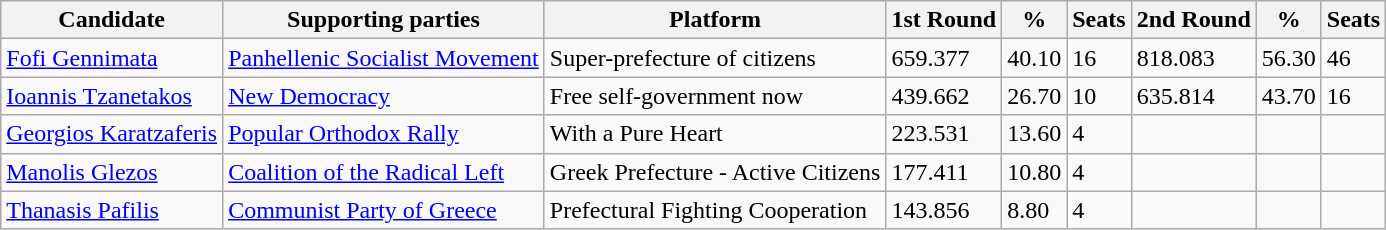<table class="wikitable">
<tr>
<th>Candidate</th>
<th>Supporting parties</th>
<th>Platform</th>
<th>1st Round</th>
<th>%</th>
<th>Seats</th>
<th>2nd Round</th>
<th>%</th>
<th>Seats</th>
</tr>
<tr>
<td><a href='#'>Fofi Gennimata</a></td>
<td><a href='#'>Panhellenic Socialist Movement</a></td>
<td>Super-prefecture of citizens</td>
<td>659.377</td>
<td>40.10</td>
<td>16</td>
<td>818.083</td>
<td>56.30</td>
<td>46</td>
</tr>
<tr>
<td><a href='#'>Ioannis Tzanetakos</a></td>
<td><a href='#'>New Democracy</a></td>
<td>Free self-government now</td>
<td>439.662</td>
<td>26.70</td>
<td>10</td>
<td>635.814</td>
<td>43.70</td>
<td>16</td>
</tr>
<tr>
<td><a href='#'>Georgios Karatzaferis</a></td>
<td><a href='#'>Popular Orthodox Rally</a></td>
<td>With a Pure Heart</td>
<td>223.531</td>
<td>13.60</td>
<td>4</td>
<td></td>
<td></td>
<td></td>
</tr>
<tr>
<td><a href='#'>Manolis Glezos</a></td>
<td><a href='#'>Coalition of the Radical Left</a></td>
<td>Greek Prefecture - Active Citizens</td>
<td>177.411</td>
<td>10.80</td>
<td>4</td>
<td></td>
<td></td>
<td></td>
</tr>
<tr>
<td><a href='#'>Thanasis Pafilis</a></td>
<td><a href='#'>Communist Party of Greece</a></td>
<td>Prefectural Fighting Cooperation</td>
<td>143.856</td>
<td>8.80</td>
<td>4</td>
<td></td>
<td></td>
<td></td>
</tr>
</table>
